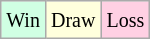<table class="wikitable">
<tr>
<td style="background-color: #d0ffe3;"><small>Win</small></td>
<td style="background-color: #ffffdd;"><small>Draw</small></td>
<td style="background-color: #ffd0e3;"><small>Loss</small></td>
</tr>
</table>
